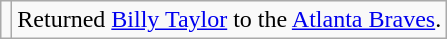<table class="wikitable">
<tr>
<td></td>
<td>Returned <a href='#'>Billy Taylor</a> to the <a href='#'>Atlanta Braves</a>.</td>
</tr>
</table>
